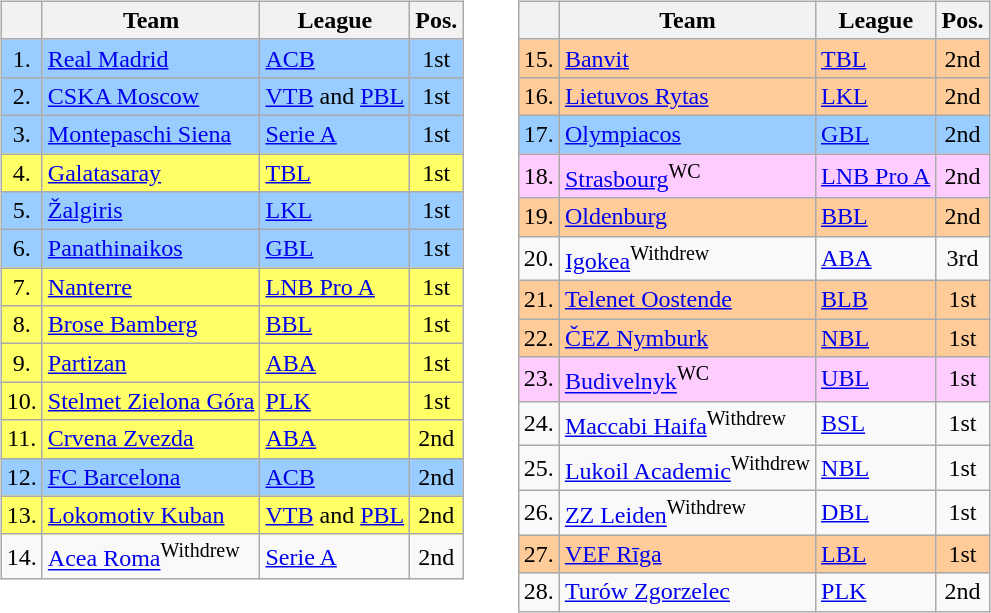<table>
<tr style="vertical-align: top;">
<td><br><table class="wikitable" style="text-align:center">
<tr>
<th></th>
<th>Team</th>
<th>League</th>
<th>Pos.</th>
</tr>
<tr style="background:#99CCFF;">
<td>1.</td>
<td style="text-align:left;"> <a href='#'>Real Madrid</a></td>
<td style="text-align:left;"><a href='#'>ACB</a></td>
<td>1st</td>
</tr>
<tr style="background:#99CCFF;">
<td>2.</td>
<td style="text-align:left;"> <a href='#'>CSKA Moscow</a></td>
<td style="text-align:left;"><a href='#'>VTB</a> and <a href='#'>PBL</a></td>
<td>1st</td>
</tr>
<tr style="background:#99CCFF;">
<td>3.</td>
<td style="text-align:left;"> <a href='#'>Montepaschi Siena</a></td>
<td style="text-align:left;"><a href='#'>Serie A</a></td>
<td>1st</td>
</tr>
<tr style="background:#FFFF66;">
<td>4.</td>
<td style="text-align:left;"> <a href='#'>Galatasaray</a></td>
<td style="text-align:left;"><a href='#'>TBL</a></td>
<td>1st</td>
</tr>
<tr style="background:#99CCFF;">
<td>5.</td>
<td style="text-align:left;"> <a href='#'>Žalgiris</a></td>
<td style="text-align:left;"><a href='#'>LKL</a></td>
<td>1st</td>
</tr>
<tr style="background:#99CCFF;">
<td>6.</td>
<td style="text-align:left;"> <a href='#'>Panathinaikos</a></td>
<td style="text-align:left;"><a href='#'>GBL</a></td>
<td>1st</td>
</tr>
<tr style="background:#FFFF66;">
<td>7.</td>
<td style="text-align:left;"> <a href='#'>Nanterre</a></td>
<td style="text-align:left;"><a href='#'>LNB Pro A</a></td>
<td>1st</td>
</tr>
<tr style="background:#FFFF66;">
<td>8.</td>
<td style="text-align:left;"> <a href='#'>Brose Bamberg</a></td>
<td style="text-align:left;"><a href='#'>BBL</a></td>
<td>1st</td>
</tr>
<tr style="background:#FFFF66;">
<td>9.</td>
<td style="text-align:left;"> <a href='#'>Partizan</a></td>
<td style="text-align:left;"><a href='#'>ABA</a></td>
<td>1st</td>
</tr>
<tr style="background:#FFFF66;">
<td>10.</td>
<td style="text-align:left;"> <a href='#'>Stelmet Zielona Góra</a></td>
<td style="text-align:left;"><a href='#'>PLK</a></td>
<td>1st</td>
</tr>
<tr style="background:#FFFF66;">
<td>11.</td>
<td style="text-align:left;"> <a href='#'>Crvena Zvezda</a></td>
<td style="text-align:left;"><a href='#'>ABA</a></td>
<td>2nd</td>
</tr>
<tr style="background:#99CCFF;">
<td>12.</td>
<td style="text-align:left;"> <a href='#'>FC Barcelona</a></td>
<td style="text-align:left;"><a href='#'>ACB</a></td>
<td>2nd</td>
</tr>
<tr style="background:#FFFF66;">
<td>13.</td>
<td style="text-align:left;"> <a href='#'>Lokomotiv Kuban</a></td>
<td style="text-align:left;"><a href='#'>VTB</a> and <a href='#'>PBL</a></td>
<td>2nd</td>
</tr>
<tr>
<td>14.</td>
<td style="text-align:left;"> <a href='#'>Acea Roma</a><sup>Withdrew</sup></td>
<td style="text-align:left;"><a href='#'>Serie A</a></td>
<td>2nd</td>
</tr>
</table>
</td>
<td>   </td>
<td><br><table class="wikitable" style="text-align:center">
<tr>
<th></th>
<th>Team</th>
<th>League</th>
<th>Pos.</th>
</tr>
<tr style="background:#FFCC99;">
<td>15.</td>
<td style="text-align:left;"> <a href='#'>Banvit</a></td>
<td style="text-align:left;"><a href='#'>TBL</a></td>
<td>2nd</td>
</tr>
<tr style="background:#FFCC99;">
<td>16.</td>
<td style="text-align:left;"> <a href='#'>Lietuvos Rytas</a></td>
<td style="text-align:left;"><a href='#'>LKL</a></td>
<td>2nd</td>
</tr>
<tr style="background:#99CCFF;">
<td>17.</td>
<td style="text-align:left;"> <a href='#'>Olympiacos</a></td>
<td style="text-align:left;"><a href='#'>GBL</a></td>
<td>2nd</td>
</tr>
<tr style="background:#fcf;">
<td>18.</td>
<td style="text-align:left;"> <a href='#'>Strasbourg</a><sup>WC</sup></td>
<td style="text-align:left;"><a href='#'>LNB Pro A</a></td>
<td>2nd</td>
</tr>
<tr style="background:#FFCC99;">
<td>19.</td>
<td style="text-align:left;"> <a href='#'>Oldenburg</a></td>
<td style="text-align:left;"><a href='#'>BBL</a></td>
<td>2nd</td>
</tr>
<tr>
<td>20.</td>
<td style="text-align:left;"> <a href='#'>Igokea</a><sup>Withdrew</sup></td>
<td style="text-align:left;"><a href='#'>ABA</a></td>
<td>3rd</td>
</tr>
<tr style="background:#FFCC99;">
<td>21.</td>
<td style="text-align:left;"> <a href='#'>Telenet Oostende</a></td>
<td style="text-align:left;"><a href='#'>BLB</a></td>
<td>1st</td>
</tr>
<tr style="background:#FFCC99;">
<td>22.</td>
<td style="text-align:left;"> <a href='#'>ČEZ Nymburk</a></td>
<td style="text-align:left;"><a href='#'>NBL</a></td>
<td>1st</td>
</tr>
<tr style="background:#fcf;">
<td>23.</td>
<td style="text-align:left;"> <a href='#'>Budivelnyk</a><sup>WC</sup></td>
<td style="text-align:left;"><a href='#'>UBL</a></td>
<td>1st</td>
</tr>
<tr>
<td>24.</td>
<td style="text-align:left;"> <a href='#'>Maccabi Haifa</a><sup>Withdrew</sup></td>
<td style="text-align:left;"><a href='#'>BSL</a></td>
<td>1st</td>
</tr>
<tr>
<td>25.</td>
<td style="text-align:left;"> <a href='#'>Lukoil Academic</a><sup>Withdrew</sup></td>
<td style="text-align:left;"><a href='#'>NBL</a></td>
<td>1st</td>
</tr>
<tr>
<td>26.</td>
<td style="text-align:left;"> <a href='#'>ZZ Leiden</a><sup>Withdrew</sup></td>
<td style="text-align:left;"><a href='#'>DBL</a></td>
<td>1st</td>
</tr>
<tr style="background:#FFCC99;">
<td>27.</td>
<td style="text-align:left;"> <a href='#'>VEF Rīga</a></td>
<td style="text-align:left;"><a href='#'>LBL</a></td>
<td>1st</td>
</tr>
<tr>
<td>28.</td>
<td style="text-align:left;"> <a href='#'>Turów Zgorzelec</a></td>
<td style="text-align:left;"><a href='#'>PLK</a></td>
<td>2nd</td>
</tr>
</table>
</td>
</tr>
</table>
